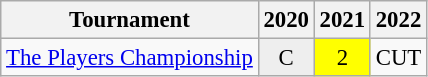<table class="wikitable" style="font-size:95%;text-align:center;">
<tr>
<th>Tournament</th>
<th>2020</th>
<th>2021</th>
<th>2022</th>
</tr>
<tr>
<td align=left><a href='#'>The Players Championship</a></td>
<td style="background:#eeeeee;">C</td>
<td style="background:yellow;">2</td>
<td>CUT</td>
</tr>
</table>
